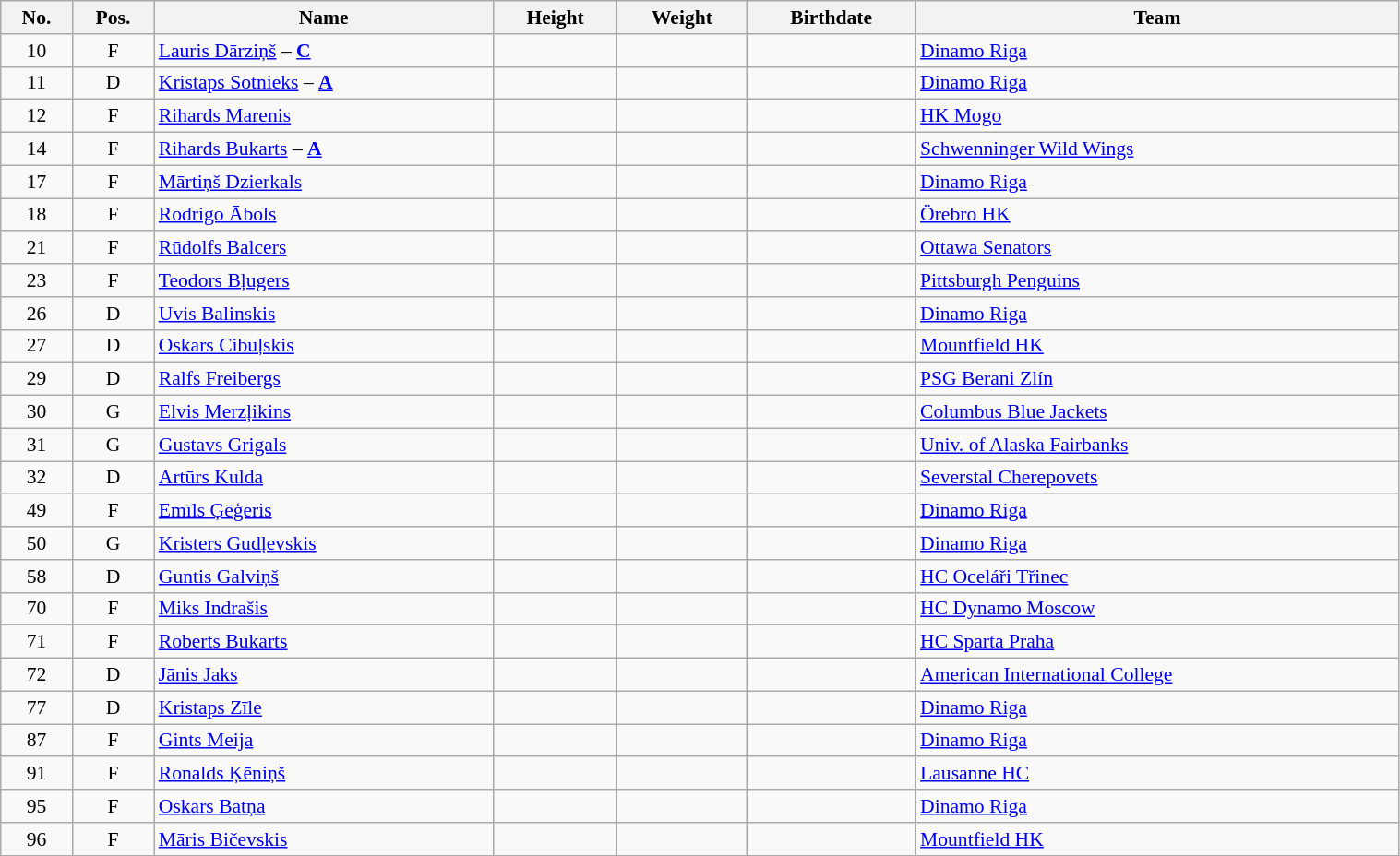<table width="80%" class="wikitable sortable" style="font-size: 90%; text-align: center">
<tr>
<th>No.</th>
<th>Pos.</th>
<th>Name</th>
<th>Height</th>
<th>Weight</th>
<th>Birthdate</th>
<th>Team</th>
</tr>
<tr>
<td>10</td>
<td>F</td>
<td style="text-align:left;"><a href='#'>Lauris Dārziņš</a> – <strong><a href='#'>C</a></strong></td>
<td></td>
<td></td>
<td></td>
<td style="text-align:left;"> <a href='#'>Dinamo Riga</a></td>
</tr>
<tr>
<td>11</td>
<td>D</td>
<td style="text-align:left;"><a href='#'>Kristaps Sotnieks</a> – <strong><a href='#'>A</a></strong></td>
<td></td>
<td></td>
<td></td>
<td style="text-align:left;"> <a href='#'>Dinamo Riga</a></td>
</tr>
<tr>
<td>12</td>
<td>F</td>
<td style="text-align:left;"><a href='#'>Rihards Marenis</a></td>
<td></td>
<td></td>
<td></td>
<td style="text-align:left;"> <a href='#'>HK Mogo</a></td>
</tr>
<tr>
<td>14</td>
<td>F</td>
<td style="text-align:left;"><a href='#'>Rihards Bukarts</a> – <strong><a href='#'>A</a></strong></td>
<td></td>
<td></td>
<td></td>
<td style="text-align:left;"> <a href='#'>Schwenninger Wild Wings</a></td>
</tr>
<tr>
<td>17</td>
<td>F</td>
<td style="text-align:left;"><a href='#'>Mārtiņš Dzierkals</a></td>
<td></td>
<td></td>
<td></td>
<td style="text-align:left;"> <a href='#'>Dinamo Riga</a></td>
</tr>
<tr>
<td>18</td>
<td>F</td>
<td style="text-align:left;"><a href='#'>Rodrigo Ābols</a></td>
<td></td>
<td></td>
<td></td>
<td style="text-align:left;"> <a href='#'>Örebro HK</a></td>
</tr>
<tr>
<td>21</td>
<td>F</td>
<td style="text-align:left;"><a href='#'>Rūdolfs Balcers</a></td>
<td></td>
<td></td>
<td></td>
<td style="text-align:left;"> <a href='#'>Ottawa Senators</a></td>
</tr>
<tr>
<td>23</td>
<td>F</td>
<td style="text-align:left;"><a href='#'>Teodors Bļugers</a></td>
<td></td>
<td></td>
<td></td>
<td style="text-align:left;"> <a href='#'>Pittsburgh Penguins</a></td>
</tr>
<tr>
<td>26</td>
<td>D</td>
<td style="text-align:left;"><a href='#'>Uvis Balinskis</a></td>
<td></td>
<td></td>
<td></td>
<td style="text-align:left;"> <a href='#'>Dinamo Riga</a></td>
</tr>
<tr>
<td>27</td>
<td>D</td>
<td style="text-align:left;"><a href='#'>Oskars Cibuļskis</a></td>
<td></td>
<td></td>
<td></td>
<td style="text-align:left;"> <a href='#'>Mountfield HK</a></td>
</tr>
<tr>
<td>29</td>
<td>D</td>
<td style="text-align:left;"><a href='#'>Ralfs Freibergs</a></td>
<td></td>
<td></td>
<td></td>
<td style="text-align:left;"> <a href='#'>PSG Berani Zlín</a></td>
</tr>
<tr>
<td>30</td>
<td>G</td>
<td style="text-align:left;"><a href='#'>Elvis Merzļikins</a></td>
<td></td>
<td></td>
<td></td>
<td style="text-align:left;"> <a href='#'>Columbus Blue Jackets</a></td>
</tr>
<tr>
<td>31</td>
<td>G</td>
<td style="text-align:left;"><a href='#'>Gustavs Grigals</a></td>
<td></td>
<td></td>
<td></td>
<td style="text-align:left;"> <a href='#'>Univ. of Alaska Fairbanks</a></td>
</tr>
<tr>
<td>32</td>
<td>D</td>
<td style="text-align:left;"><a href='#'>Artūrs Kulda</a></td>
<td></td>
<td></td>
<td></td>
<td style="text-align:left;"> <a href='#'>Severstal Cherepovets</a></td>
</tr>
<tr>
<td>49</td>
<td>F</td>
<td style="text-align:left;"><a href='#'>Emīls Ģēģeris</a></td>
<td></td>
<td></td>
<td></td>
<td style="text-align:left;"> <a href='#'>Dinamo Riga</a></td>
</tr>
<tr>
<td>50</td>
<td>G</td>
<td style="text-align:left;"><a href='#'>Kristers Gudļevskis</a></td>
<td></td>
<td></td>
<td></td>
<td style="text-align:left;"> <a href='#'>Dinamo Riga</a></td>
</tr>
<tr>
<td>58</td>
<td>D</td>
<td style="text-align:left;"><a href='#'>Guntis Galviņš</a></td>
<td></td>
<td></td>
<td></td>
<td style="text-align:left;"> <a href='#'>HC Oceláři Třinec</a></td>
</tr>
<tr>
<td>70</td>
<td>F</td>
<td style="text-align:left;"><a href='#'>Miks Indrašis</a></td>
<td></td>
<td></td>
<td></td>
<td style="text-align:left;"> <a href='#'>HC Dynamo Moscow</a></td>
</tr>
<tr>
<td>71</td>
<td>F</td>
<td style="text-align:left;"><a href='#'>Roberts Bukarts</a></td>
<td></td>
<td></td>
<td></td>
<td style="text-align:left;"> <a href='#'>HC Sparta Praha</a></td>
</tr>
<tr>
<td>72</td>
<td>D</td>
<td style="text-align:left;"><a href='#'>Jānis Jaks</a></td>
<td></td>
<td></td>
<td></td>
<td style="text-align:left;"> <a href='#'>American International College</a></td>
</tr>
<tr>
<td>77</td>
<td>D</td>
<td style="text-align:left;"><a href='#'>Kristaps Zīle</a></td>
<td></td>
<td></td>
<td></td>
<td style="text-align:left;"> <a href='#'>Dinamo Riga</a></td>
</tr>
<tr>
<td>87</td>
<td>F</td>
<td style="text-align:left;"><a href='#'>Gints Meija</a></td>
<td></td>
<td></td>
<td></td>
<td style="text-align:left;"> <a href='#'>Dinamo Riga</a></td>
</tr>
<tr>
<td>91</td>
<td>F</td>
<td style="text-align:left;"><a href='#'>Ronalds Ķēniņš</a></td>
<td></td>
<td></td>
<td></td>
<td style="text-align:left;"> <a href='#'>Lausanne HC</a></td>
</tr>
<tr>
<td>95</td>
<td>F</td>
<td style="text-align:left;"><a href='#'>Oskars Batņa</a></td>
<td></td>
<td></td>
<td></td>
<td style="text-align:left;"> <a href='#'>Dinamo Riga</a></td>
</tr>
<tr>
<td>96</td>
<td>F</td>
<td style="text-align:left;"><a href='#'>Māris Bičevskis</a></td>
<td></td>
<td></td>
<td></td>
<td style="text-align:left;"> <a href='#'>Mountfield HK</a></td>
</tr>
</table>
